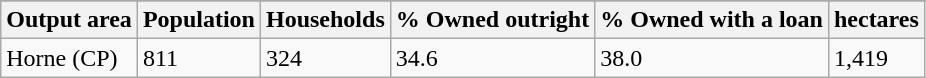<table class="wikitable">
<tr>
</tr>
<tr>
<th>Output area</th>
<th>Population</th>
<th>Households</th>
<th>% Owned outright</th>
<th>% Owned with a loan</th>
<th>hectares</th>
</tr>
<tr>
<td>Horne (CP)</td>
<td>811</td>
<td>324</td>
<td>34.6</td>
<td>38.0</td>
<td>1,419</td>
</tr>
</table>
